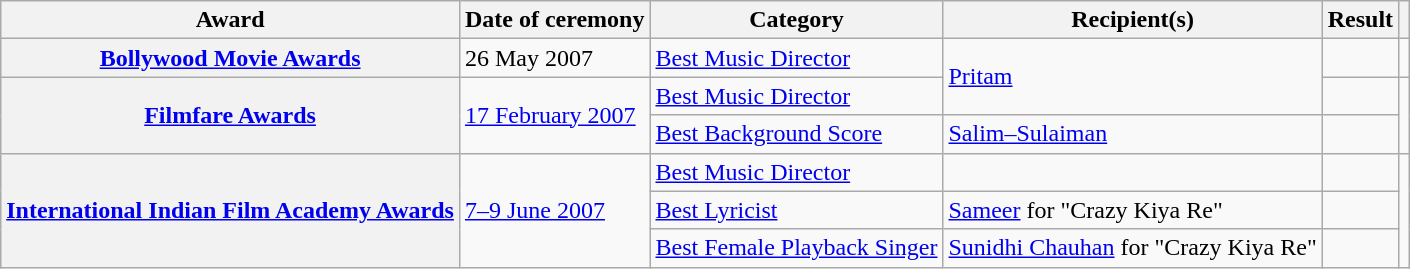<table class="wikitable plainrowheaders sortable">
<tr>
<th scope="col">Award</th>
<th scope="col">Date of ceremony</th>
<th scope="col">Category</th>
<th scope="col">Recipient(s)</th>
<th scope="col">Result</th>
<th scope="col" class="unsortable"></th>
</tr>
<tr>
<th scope="row"><a href='#'>Bollywood Movie Awards</a></th>
<td>26 May 2007</td>
<td><a href='#'>Best Music Director</a></td>
<td rowspan="2"><a href='#'>Pritam</a></td>
<td></td>
<td style="text-align:center;"></td>
</tr>
<tr>
<th scope="row" rowspan="2"><a href='#'>Filmfare Awards</a></th>
<td rowspan="2"><a href='#'>17 February 2007</a></td>
<td><a href='#'>Best Music Director</a></td>
<td></td>
<td style="text-align:center;" rowspan="2"><br></td>
</tr>
<tr>
<td><a href='#'>Best Background Score</a></td>
<td><a href='#'>Salim–Sulaiman</a></td>
<td></td>
</tr>
<tr>
<th scope="row" rowspan="3"><a href='#'>International Indian Film Academy Awards</a></th>
<td rowspan="3"><a href='#'>7–9 June 2007</a></td>
<td><a href='#'>Best Music Director</a></td>
<td></td>
<td></td>
<td style="text-align:center;" rowspan="3"><br></td>
</tr>
<tr>
<td><a href='#'>Best Lyricist</a></td>
<td><a href='#'>Sameer</a> for "Crazy Kiya Re"</td>
<td></td>
</tr>
<tr>
<td><a href='#'>Best Female Playback Singer</a></td>
<td><a href='#'>Sunidhi Chauhan</a> for "Crazy Kiya Re"</td>
<td></td>
</tr>
</table>
